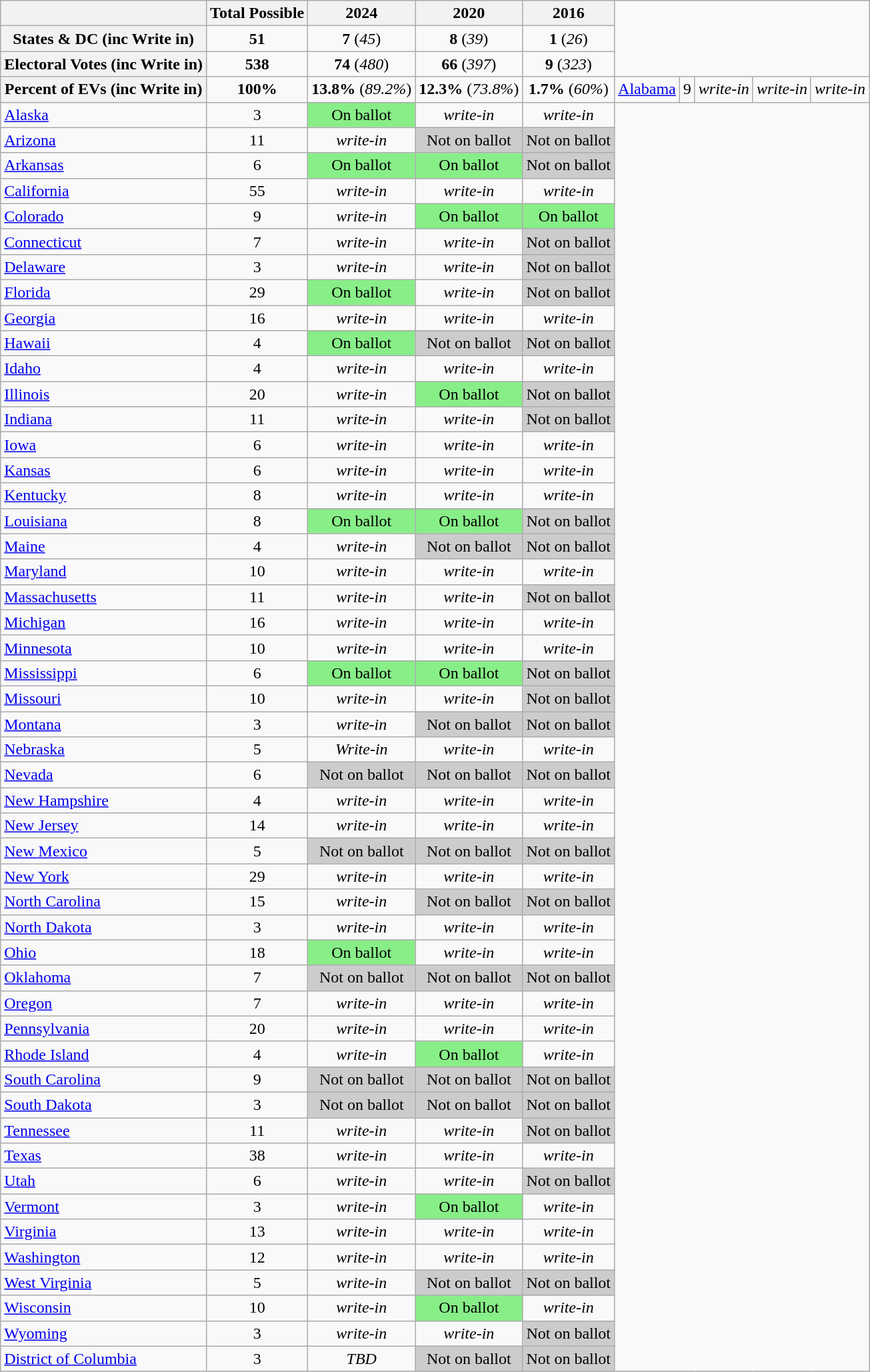<table class=wikitable>
<tr>
<th></th>
<th style="text-align:center;">Total Possible</th>
<th style="text-align:center;">2024</th>
<th style="text-align:center;">2020</th>
<th style="text-align:center;">2016</th>
</tr>
<tr>
<th>States & DC (inc Write in)</th>
<td align=center><strong>51</strong></td>
<td align=center><strong>7</strong> (<em>45</em>)</td>
<td align=center><strong>8</strong> (<em>39</em>)</td>
<td align=center><strong>1</strong> (<em>26</em>)</td>
</tr>
<tr>
<th>Electoral Votes (inc Write in)</th>
<td align=center><strong>538</strong></td>
<td align=center><strong>74</strong> (<em>480</em>)</td>
<td align=center><strong>66</strong> (<em>397</em>)</td>
<td align=center><strong>9</strong> (<em>323</em>)</td>
</tr>
<tr>
<th>Percent of EVs (inc Write in)</th>
<td align=center><strong>100%</strong></td>
<td align=center><strong>13.8%</strong> (<em>89.2%</em>)</td>
<td align=center><strong>12.3%</strong> (<em>73.8%</em>)</td>
<td align=center><strong>1.7%</strong> (<em>60%</em>)<br></td>
<td><a href='#'>Alabama</a></td>
<td align=center>9</td>
<td align=center><em>write-in</em></td>
<td align=center><em>write-in</em></td>
<td align=center><em>write-in</em></td>
</tr>
<tr>
<td><a href='#'>Alaska</a></td>
<td align=center>3</td>
<td style="text-align:center; background:#88ee88;">On ballot</td>
<td align=center><em>write-in</em></td>
<td align=center><em>write-in</em></td>
</tr>
<tr>
<td><a href='#'>Arizona</a></td>
<td align=center>11</td>
<td align=center><em>write-in</em></td>
<td style="text-align:center; background:#cccccc;">Not on ballot</td>
<td style="text-align:center; background:#cccccc;">Not on ballot</td>
</tr>
<tr>
<td><a href='#'>Arkansas</a></td>
<td align=center>6</td>
<td style="text-align:center; background:#88ee88;">On ballot</td>
<td style="text-align:center; background:#88ee88;">On ballot</td>
<td style="text-align:center; background:#cccccc;">Not on ballot</td>
</tr>
<tr>
<td><a href='#'>California</a></td>
<td align=center>55</td>
<td align=center><em>write-in</em></td>
<td align=center><em>write-in</em></td>
<td align=center><em>write-in</em></td>
</tr>
<tr>
<td><a href='#'>Colorado</a></td>
<td align=center>9</td>
<td align=center><em>write-in</em></td>
<td style="text-align:center; background:#88ee88;">On ballot</td>
<td style="text-align:center; background:#88ee88;">On ballot</td>
</tr>
<tr>
<td><a href='#'>Connecticut</a></td>
<td align=center>7</td>
<td align=center><em>write-in</em></td>
<td align=center><em>write-in</em></td>
<td style="text-align:center; background:#cccccc;">Not on ballot</td>
</tr>
<tr>
<td><a href='#'>Delaware</a></td>
<td align=center>3</td>
<td align=center><em>write-in</em></td>
<td align=center><em>write-in</em></td>
<td style="text-align:center; background:#cccccc;">Not on ballot</td>
</tr>
<tr>
<td><a href='#'>Florida</a></td>
<td align=center>29</td>
<td style="text-align:center; background:#88ee88;">On ballot</td>
<td align=center><em>write-in</em></td>
<td style="text-align:center; background:#cccccc;">Not on ballot</td>
</tr>
<tr>
<td><a href='#'>Georgia</a></td>
<td align=center>16</td>
<td align=center><em>write-in</em></td>
<td align=center><em>write-in</em></td>
<td align=center><em>write-in</em></td>
</tr>
<tr>
<td><a href='#'>Hawaii</a></td>
<td align=center>4</td>
<td style="text-align:center; background:#88ee88;">On ballot</td>
<td style="text-align:center; background:#cccccc;">Not on ballot</td>
<td style="text-align:center; background:#cccccc;">Not on ballot</td>
</tr>
<tr>
<td><a href='#'>Idaho</a></td>
<td align=center>4</td>
<td align=center><em>write-in</em></td>
<td align=center><em>write-in</em></td>
<td align=center><em>write-in</em></td>
</tr>
<tr>
<td><a href='#'>Illinois</a></td>
<td align=center>20</td>
<td align=center><em>write-in</em></td>
<td style="text-align:center; background:#88ee88;">On ballot</td>
<td style="text-align:center; background:#cccccc;">Not on ballot</td>
</tr>
<tr>
<td><a href='#'>Indiana</a></td>
<td align=center>11</td>
<td align=center><em>write-in</em></td>
<td align=center><em>write-in</em></td>
<td style="text-align:center; background:#cccccc;">Not on ballot</td>
</tr>
<tr>
<td><a href='#'>Iowa</a></td>
<td align=center>6</td>
<td align=center><em>write-in</em></td>
<td align=center><em>write-in</em></td>
<td align=center><em>write-in</em></td>
</tr>
<tr>
<td><a href='#'>Kansas</a></td>
<td align=center>6</td>
<td align=center><em>write-in</em></td>
<td align=center><em>write-in</em></td>
<td align=center><em>write-in</em></td>
</tr>
<tr>
<td><a href='#'>Kentucky</a></td>
<td align=center>8</td>
<td align=center><em>write-in</em></td>
<td align=center><em>write-in</em></td>
<td align=center><em>write-in</em></td>
</tr>
<tr>
<td><a href='#'>Louisiana</a></td>
<td align=center>8</td>
<td style="text-align:center; background:#88ee88;">On ballot</td>
<td style="text-align:center; background:#88ee88;">On ballot</td>
<td style="text-align:center; background:#cccccc;">Not on ballot</td>
</tr>
<tr>
<td><a href='#'>Maine</a></td>
<td align=center>4</td>
<td align=center><em>write-in</em></td>
<td style="text-align:center; background:#cccccc;">Not on ballot</td>
<td style="text-align:center; background:#cccccc;">Not on ballot</td>
</tr>
<tr>
<td><a href='#'>Maryland</a></td>
<td align=center>10</td>
<td align=center><em>write-in</em></td>
<td align=center><em>write-in</em></td>
<td align=center><em>write-in</em></td>
</tr>
<tr>
<td><a href='#'>Massachusetts</a></td>
<td align=center>11</td>
<td align=center><em>write-in</em></td>
<td align=center><em>write-in</em></td>
<td style="text-align:center; background:#cccccc;">Not on ballot</td>
</tr>
<tr>
<td><a href='#'>Michigan</a></td>
<td align=center>16</td>
<td align=center><em>write-in</em></td>
<td align=center><em>write-in</em></td>
<td align=center><em>write-in</em></td>
</tr>
<tr>
<td><a href='#'>Minnesota</a></td>
<td align=center>10</td>
<td align=center><em>write-in</em></td>
<td align=center><em>write-in</em></td>
<td align=center><em>write-in</em></td>
</tr>
<tr>
<td><a href='#'>Mississippi</a></td>
<td align=center>6</td>
<td style="text-align:center; background:#88ee88;">On ballot</td>
<td style="text-align:center; background:#88ee88;">On ballot</td>
<td style="text-align:center; background:#cccccc;">Not on ballot</td>
</tr>
<tr>
<td><a href='#'>Missouri</a></td>
<td align=center>10</td>
<td align=center><em>write-in</em></td>
<td align=center><em>write-in</em></td>
<td style="text-align:center; background:#cccccc;">Not on ballot</td>
</tr>
<tr>
<td><a href='#'>Montana</a></td>
<td align=center>3</td>
<td align=center><em>write-in</em></td>
<td style="text-align:center; background:#cccccc;">Not on ballot</td>
<td style="text-align:center; background:#cccccc;">Not on ballot</td>
</tr>
<tr>
<td><a href='#'>Nebraska</a></td>
<td align=center>5</td>
<td align=center><em>Write-in</em></td>
<td align=center><em>write-in</em></td>
<td align=center><em>write-in</em></td>
</tr>
<tr>
<td><a href='#'>Nevada</a></td>
<td align=center>6</td>
<td style="text-align:center; background:#cccccc;">Not on ballot</td>
<td style="text-align:center; background:#cccccc;">Not on ballot</td>
<td style="text-align:center; background:#cccccc;">Not on ballot</td>
</tr>
<tr>
<td><a href='#'>New Hampshire</a></td>
<td align=center>4</td>
<td align=center><em>write-in</em></td>
<td align=center><em>write-in</em></td>
<td align=center><em>write-in</em></td>
</tr>
<tr>
<td><a href='#'>New Jersey</a></td>
<td align=center>14</td>
<td align=center><em>write-in</em></td>
<td align=center><em>write-in</em></td>
<td align=center><em>write-in</em></td>
</tr>
<tr>
<td><a href='#'>New Mexico</a></td>
<td align=center>5</td>
<td style="text-align:center; background:#cccccc;">Not on ballot</td>
<td style="text-align:center; background:#cccccc;">Not on ballot</td>
<td style="text-align:center; background:#cccccc;">Not on ballot</td>
</tr>
<tr>
<td><a href='#'>New York</a></td>
<td align=center>29</td>
<td align=center><em>write-in</em></td>
<td align=center><em>write-in</em></td>
<td align=center><em>write-in</em></td>
</tr>
<tr>
<td><a href='#'>North Carolina</a></td>
<td align=center>15</td>
<td align=center><em>write-in</em></td>
<td style="text-align:center; background:#cccccc;">Not on ballot</td>
<td style="text-align:center; background:#cccccc;">Not on ballot</td>
</tr>
<tr>
<td><a href='#'>North Dakota</a></td>
<td align=center>3</td>
<td align=center><em>write-in</em></td>
<td align=center><em>write-in</em></td>
<td align=center><em>write-in</em></td>
</tr>
<tr>
<td><a href='#'>Ohio</a></td>
<td align=center>18</td>
<td style="text-align:center; background:#88ee88;">On ballot</td>
<td align=center><em>write-in</em></td>
<td align=center><em>write-in</em></td>
</tr>
<tr>
<td><a href='#'>Oklahoma</a></td>
<td align=center>7</td>
<td style="text-align:center; background:#cccccc;">Not on ballot</td>
<td style="text-align:center; background:#cccccc;">Not on ballot</td>
<td style="text-align:center; background:#cccccc;">Not on ballot</td>
</tr>
<tr>
<td><a href='#'>Oregon</a></td>
<td align=center>7</td>
<td align=center><em>write-in</em></td>
<td align=center><em>write-in</em></td>
<td align=center><em>write-in</em></td>
</tr>
<tr>
<td><a href='#'>Pennsylvania</a></td>
<td align=center>20</td>
<td align=center><em>write-in</em></td>
<td align=center><em>write-in</em></td>
<td align=center><em>write-in</em></td>
</tr>
<tr>
<td><a href='#'>Rhode Island</a></td>
<td align=center>4</td>
<td align=center><em>write-in</em></td>
<td style="text-align:center; background:#88ee88;">On ballot</td>
<td align=center><em>write-in</em></td>
</tr>
<tr>
<td><a href='#'>South Carolina</a></td>
<td align=center>9</td>
<td style="text-align:center; background:#cccccc;">Not on ballot</td>
<td style="text-align:center; background:#cccccc;">Not on ballot</td>
<td style="text-align:center; background:#cccccc;">Not on ballot</td>
</tr>
<tr>
<td><a href='#'>South Dakota</a></td>
<td align=center>3</td>
<td style="text-align:center; background:#cccccc;">Not on ballot</td>
<td style="text-align:center; background:#cccccc;">Not on ballot</td>
<td style="text-align:center; background:#cccccc;">Not on ballot</td>
</tr>
<tr>
<td><a href='#'>Tennessee</a></td>
<td align=center>11</td>
<td align=center><em>write-in</em></td>
<td align=center><em>write-in</em></td>
<td style="text-align:center; background:#cccccc;">Not on ballot</td>
</tr>
<tr>
<td><a href='#'>Texas</a></td>
<td align=center>38</td>
<td align=center><em>write-in</em></td>
<td align=center><em>write-in</em></td>
<td align=center><em>write-in</em></td>
</tr>
<tr>
<td><a href='#'>Utah</a></td>
<td align=center>6</td>
<td align=center><em>write-in</em></td>
<td align=center><em>write-in</em></td>
<td style="text-align:center; background:#cccccc;">Not on ballot</td>
</tr>
<tr>
<td><a href='#'>Vermont</a></td>
<td align=center>3</td>
<td align=center><em>write-in</em></td>
<td style="text-align:center; background:#88ee88;">On ballot</td>
<td align=center><em>write-in</em></td>
</tr>
<tr>
<td><a href='#'>Virginia</a></td>
<td align=center>13</td>
<td align=center><em>write-in</em></td>
<td align=center><em>write-in</em></td>
<td align=center><em>write-in</em></td>
</tr>
<tr>
<td><a href='#'>Washington</a></td>
<td align=center>12</td>
<td align=center><em>write-in</em></td>
<td align=center><em>write-in</em></td>
<td align=center><em>write-in</em></td>
</tr>
<tr>
<td><a href='#'>West Virginia</a></td>
<td align=center>5</td>
<td align=center><em>write-in</em></td>
<td style="text-align:center; background:#cccccc;">Not on ballot</td>
<td style="text-align:center; background:#cccccc;">Not on ballot</td>
</tr>
<tr>
<td><a href='#'>Wisconsin</a></td>
<td align=center>10</td>
<td align=center><em>write-in</em></td>
<td style="text-align:center; background:#88ee88;">On ballot</td>
<td align=center><em>write-in</em></td>
</tr>
<tr>
<td><a href='#'>Wyoming</a></td>
<td align=center>3</td>
<td align=center><em>write-in</em></td>
<td align=center><em>write-in</em></td>
<td style="text-align:center; background:#cccccc;">Not on ballot</td>
</tr>
<tr>
<td><a href='#'>District of Columbia</a></td>
<td align=center>3</td>
<td align=center><em>TBD</em></td>
<td style="text-align:center; background:#cccccc;">Not on ballot</td>
<td style="text-align:center; background:#cccccc;">Not on ballot</td>
</tr>
</table>
